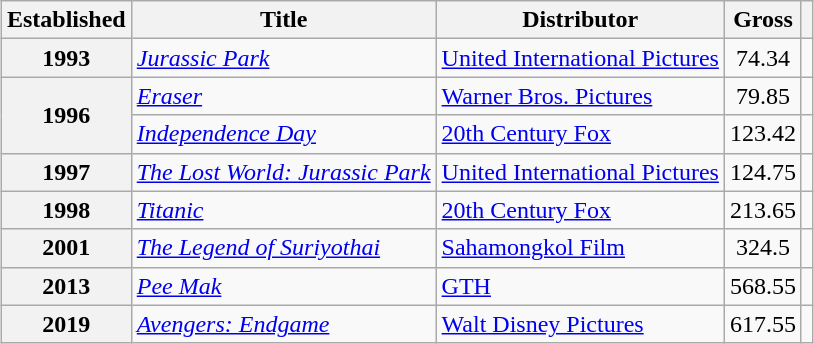<table class="wikitable plainrowheaders" style="margin:auto; margin:auto;">
<tr>
<th scope="col">Established</th>
<th scope="col">Title</th>
<th scope="col">Distributor</th>
<th scope="col">Gross<br></th>
<th scope="col" class="unsortable"></th>
</tr>
<tr>
<th style="text-align:center;" scope="row"><strong>1993</strong></th>
<td><em><a href='#'>Jurassic Park</a></em></td>
<td style="text-align:left;"><a href='#'>United International Pictures</a></td>
<td style="text-align:center;">74.34</td>
<td style="text-align:center;"></td>
</tr>
<tr>
<th style="text-align:center;" scope="row" rowspan=2><strong>1996</strong></th>
<td><em><a href='#'>Eraser</a></em></td>
<td style="text-align:left;"><a href='#'>Warner Bros. Pictures</a></td>
<td style="text-align:center;">79.85</td>
<td style="text-align:center;"></td>
</tr>
<tr>
<td><em><a href='#'>Independence Day</a></em></td>
<td style="text-align:left;"><a href='#'>20th Century Fox</a></td>
<td style="text-align:center;">123.42</td>
<td style="text-align:center;"></td>
</tr>
<tr>
<th style="text-align:center;" scope="row"><strong>1997</strong></th>
<td><em><a href='#'>The Lost World: Jurassic Park</a></em></td>
<td style="text-align:left;"><a href='#'>United International Pictures</a></td>
<td style="text-align:center;">124.75</td>
<td style="text-align:center;"></td>
</tr>
<tr>
<th style="text-align:center;" scope="row"><strong>1998</strong></th>
<td><em><a href='#'>Titanic</a></em></td>
<td style="text-align:left;"><a href='#'>20th Century Fox</a></td>
<td style="text-align:center;">213.65</td>
<td style="text-align:center;"></td>
</tr>
<tr>
<th style="text-align:center;" scope="row"><strong>2001</strong></th>
<td><em><a href='#'>The Legend of Suriyothai</a></em></td>
<td style="text-align:left;"><a href='#'>Sahamongkol Film</a></td>
<td style="text-align:center;">324.5</td>
<td style="text-align:center"></td>
</tr>
<tr>
<th style="text-align:center;" scope="row"><strong>2013</strong></th>
<td><em><a href='#'>Pee Mak</a></em></td>
<td style="text-align:left;"><a href='#'>GTH</a></td>
<td style="text-align:center;">568.55</td>
<td style="text-align:center;"></td>
</tr>
<tr>
<th style="text-align:center;" scope="row"><strong>2019</strong></th>
<td><em><a href='#'>Avengers: Endgame</a></em></td>
<td style="text-align:left;"><a href='#'>Walt Disney Pictures</a></td>
<td style="text-align:center;">617.55</td>
<td style="text-align:center;"></td>
</tr>
</table>
